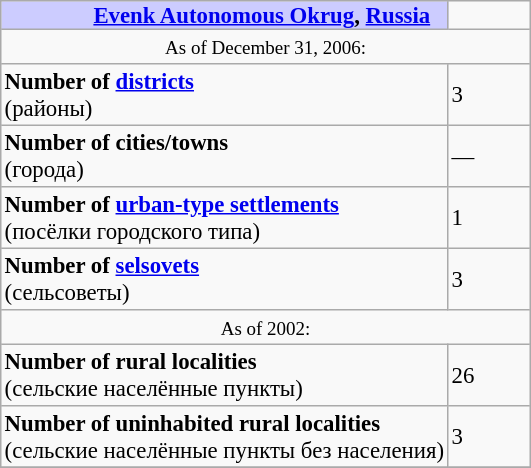<table border=1 align="right" cellpadding=2 cellspacing=0 style="margin: 0 0 1em 1em; background: #f9f9f9; border: 1px #aaa solid; border-collapse: collapse; font-size: 95%;">
<tr>
<th bgcolor="#ccccff" style="padding:0 0 0 50px;"><a href='#'>Evenk Autonomous Okrug</a>, <a href='#'>Russia</a></th>
<td width="50px"></td>
</tr>
<tr>
<td colspan=2 align="center"><small>As of December 31, 2006:</small></td>
</tr>
<tr>
<td><strong>Number of <a href='#'>districts</a></strong><br>(районы)</td>
<td>3</td>
</tr>
<tr>
<td><strong>Number of cities/towns</strong><br>(города)</td>
<td>—</td>
</tr>
<tr>
<td><strong>Number of <a href='#'>urban-type settlements</a></strong><br>(посёлки городского типа)</td>
<td>1</td>
</tr>
<tr>
<td><strong>Number of <a href='#'>selsovets</a></strong><br>(сельсоветы)</td>
<td>3</td>
</tr>
<tr>
<td colspan=2 align="center"><small>As of 2002:</small></td>
</tr>
<tr>
<td><strong>Number of rural localities</strong><br>(сельские населённые пункты)</td>
<td>26</td>
</tr>
<tr>
<td><strong>Number of uninhabited rural localities</strong><br>(сельские населённые пункты без населения)</td>
<td>3</td>
</tr>
<tr>
</tr>
</table>
